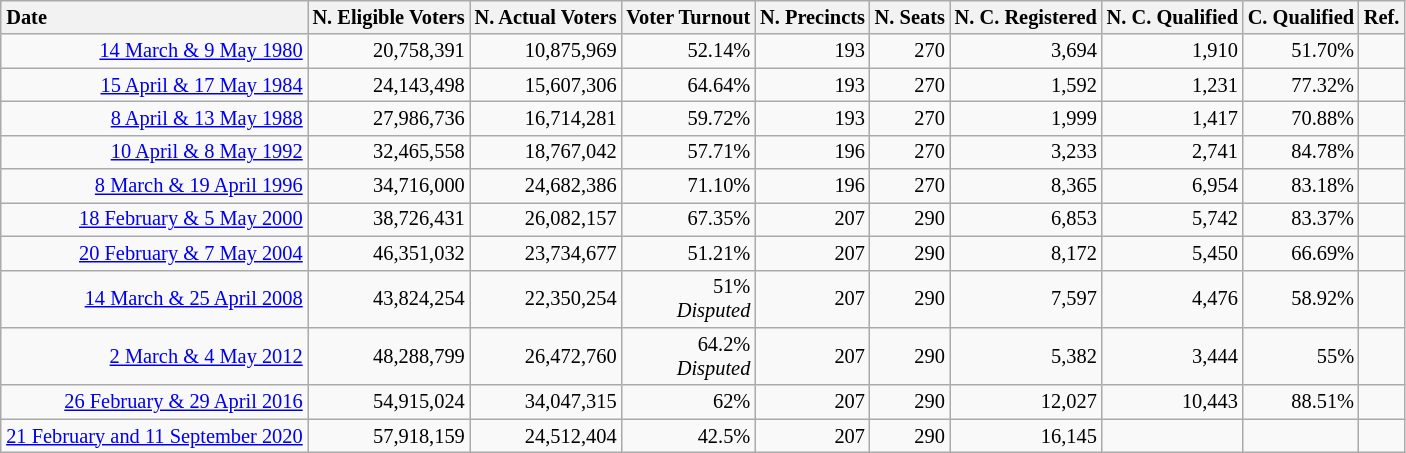<table class="wikitable sortable" style="font-size:85%; text-align:right; margin:0 0 1.5em 1.5em;">
<tr>
<th style="text-align:left;">Date</th>
<th style="text-align:left;"><abbr>N.</abbr> Eligible Voters</th>
<th style="text-align:left;"><abbr>N.</abbr> Actual Voters</th>
<th style="text-align:left;">Voter Turnout</th>
<th style="text-align:left;"><abbr>N.</abbr> Precincts</th>
<th style="text-align:left;"><abbr>N.</abbr> Seats</th>
<th style="text-align:left;"><abbr>N. C.</abbr> Registered</th>
<th style="text-align:left;"><abbr>N. C.</abbr> Qualified</th>
<th style="text-align:left;"><abbr>C.</abbr> Qualified</th>
<th style="text-align:left;"><abbr>Ref.</abbr></th>
</tr>
<tr>
<td><a href='#'>14 March & 9 May 1980</a></td>
<td>20,758,391 </td>
<td>10,875,969 </td>
<td>52.14% </td>
<td>193 </td>
<td>270 </td>
<td>3,694 </td>
<td>1,910 </td>
<td>51.70% </td>
<td></td>
</tr>
<tr>
<td><a href='#'>15 April & 17 May 1984</a></td>
<td>24,143,498 </td>
<td>15,607,306 </td>
<td>64.64% </td>
<td>193 </td>
<td>270 </td>
<td>1,592 </td>
<td>1,231 </td>
<td>77.32% </td>
<td></td>
</tr>
<tr>
<td><a href='#'>8 April & 13 May 1988</a></td>
<td>27,986,736 </td>
<td>16,714,281 </td>
<td>59.72% </td>
<td>193 </td>
<td>270 </td>
<td>1,999 </td>
<td>1,417 </td>
<td>70.88% </td>
<td></td>
</tr>
<tr>
<td><a href='#'>10 April & 8 May 1992</a></td>
<td>32,465,558 </td>
<td>18,767,042 </td>
<td>57.71% </td>
<td>196 </td>
<td>270 </td>
<td>3,233 </td>
<td>2,741 </td>
<td>84.78% </td>
<td></td>
</tr>
<tr>
<td><a href='#'>8 March & 19 April 1996</a></td>
<td>34,716,000 </td>
<td>24,682,386 </td>
<td>71.10% </td>
<td>196 </td>
<td>270 </td>
<td>8,365 </td>
<td>6,954 </td>
<td>83.18% </td>
<td></td>
</tr>
<tr>
<td><a href='#'>18 February & 5 May 2000</a></td>
<td>38,726,431 </td>
<td>26,082,157 </td>
<td>67.35% </td>
<td>207 </td>
<td>290 </td>
<td>6,853 </td>
<td>5,742 </td>
<td>83.37% </td>
<td></td>
</tr>
<tr>
<td><a href='#'>20 February & 7 May 2004</a></td>
<td>46,351,032 </td>
<td>23,734,677 </td>
<td>51.21% </td>
<td>207 </td>
<td>290 </td>
<td>8,172 </td>
<td>5,450 </td>
<td>66.69% </td>
<td></td>
</tr>
<tr>
<td><a href='#'>14 March & 25 April 2008</a></td>
<td>43,824,254 </td>
<td>22,350,254 </td>
<td>51% <br><em>Disputed</em></td>
<td>207 </td>
<td>290 </td>
<td>7,597 </td>
<td>4,476 </td>
<td>58.92% </td>
<td></td>
</tr>
<tr>
<td><a href='#'>2 March & 4 May 2012</a></td>
<td>48,288,799 </td>
<td>26,472,760 </td>
<td>64.2% <br><em>Disputed</em></td>
<td>207 </td>
<td>290 </td>
<td>5,382 </td>
<td>3,444 </td>
<td>55% </td>
<td></td>
</tr>
<tr>
<td><a href='#'>26 February & 29 April 2016</a></td>
<td>54,915,024 </td>
<td>34,047,315 </td>
<td>62% </td>
<td>207 </td>
<td>290 </td>
<td>12,027 </td>
<td>10,443 </td>
<td>88.51% </td>
</tr>
<tr>
<td><a href='#'>21 February and 11 September 2020</a></td>
<td>57,918,159 </td>
<td>24,512,404 </td>
<td>42.5% </td>
<td>207 </td>
<td>290 </td>
<td>16,145 </td>
<td></td>
<td></td>
<td></td>
</tr>
</table>
